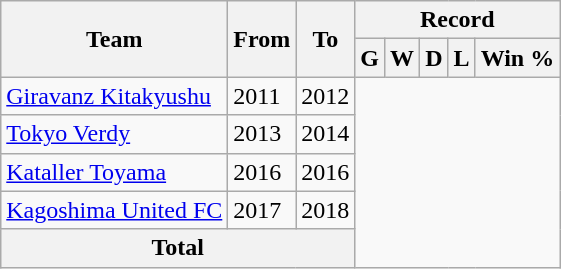<table class="wikitable" style="text-align: center">
<tr>
<th rowspan="2">Team</th>
<th rowspan="2">From</th>
<th rowspan="2">To</th>
<th colspan="5">Record</th>
</tr>
<tr>
<th>G</th>
<th>W</th>
<th>D</th>
<th>L</th>
<th>Win %</th>
</tr>
<tr>
<td align="left"><a href='#'>Giravanz Kitakyushu</a></td>
<td align="left">2011</td>
<td align="left">2012<br></td>
</tr>
<tr>
<td align="left"><a href='#'>Tokyo Verdy</a></td>
<td align="left">2013</td>
<td align="left">2014<br></td>
</tr>
<tr>
<td align="left"><a href='#'>Kataller Toyama</a></td>
<td align="left">2016</td>
<td align="left">2016<br></td>
</tr>
<tr>
<td align="left"><a href='#'>Kagoshima United FC</a></td>
<td align="left">2017</td>
<td align="left">2018<br></td>
</tr>
<tr>
<th colspan="3">Total<br></th>
</tr>
</table>
